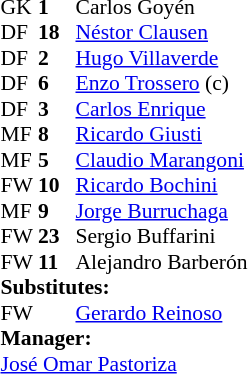<table cellspacing="0" cellpadding="0" style="font-size:90%; margin:0.2em auto;">
<tr>
<th width="25"></th>
<th width="25"></th>
</tr>
<tr>
<td>GK</td>
<td><strong>1</strong></td>
<td> Carlos Goyén</td>
</tr>
<tr>
<td>DF</td>
<td><strong>18</strong></td>
<td> <a href='#'>Néstor Clausen</a></td>
</tr>
<tr>
<td>DF</td>
<td><strong>2</strong></td>
<td> <a href='#'>Hugo Villaverde</a></td>
</tr>
<tr>
<td>DF</td>
<td><strong>6</strong></td>
<td> <a href='#'>Enzo Trossero</a> (c)</td>
</tr>
<tr>
<td>DF</td>
<td><strong>3</strong></td>
<td> <a href='#'>Carlos Enrique</a></td>
</tr>
<tr>
<td>MF</td>
<td><strong>8</strong></td>
<td> <a href='#'>Ricardo Giusti</a></td>
</tr>
<tr>
<td>MF</td>
<td><strong>5</strong></td>
<td> <a href='#'>Claudio Marangoni</a></td>
</tr>
<tr>
<td>FW</td>
<td><strong>10</strong></td>
<td> <a href='#'>Ricardo Bochini</a></td>
</tr>
<tr>
<td>MF</td>
<td><strong>9</strong></td>
<td> <a href='#'>Jorge Burruchaga</a></td>
</tr>
<tr>
<td>FW</td>
<td><strong>23</strong></td>
<td> Sergio Buffarini</td>
</tr>
<tr>
<td>FW</td>
<td><strong>11</strong></td>
<td> Alejandro Barberón</td>
<td></td>
<td></td>
</tr>
<tr>
<td colspan=3><strong>Substitutes:</strong></td>
</tr>
<tr>
<td>FW</td>
<td></td>
<td> <a href='#'>Gerardo Reinoso</a></td>
<td></td>
<td></td>
</tr>
<tr>
<td colspan=3><strong>Manager:</strong></td>
</tr>
<tr>
<td colspan=4> <a href='#'>José Omar Pastoriza</a></td>
</tr>
</table>
